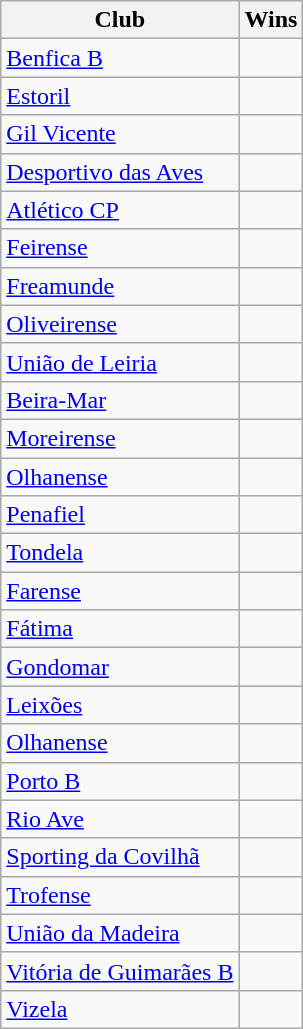<table class="wikitable sortable" style="border-collapse:collapse">
<tr>
<th>Club</th>
<th>Wins</th>
</tr>
<tr>
<td><a href='#'>Benfica B</a></td>
<td align="center"></td>
</tr>
<tr>
<td><a href='#'>Estoril</a></td>
<td align="center"></td>
</tr>
<tr>
<td><a href='#'>Gil Vicente</a></td>
<td align="center"></td>
</tr>
<tr>
<td><a href='#'>Desportivo das Aves</a></td>
<td align="center"></td>
</tr>
<tr>
<td><a href='#'>Atlético CP</a></td>
<td align="center"></td>
</tr>
<tr>
<td><a href='#'>Feirense</a></td>
<td align="center"></td>
</tr>
<tr>
<td><a href='#'>Freamunde</a></td>
<td align="center"></td>
</tr>
<tr>
<td><a href='#'>Oliveirense</a></td>
<td align="center"></td>
</tr>
<tr>
<td><a href='#'>União de Leiria</a></td>
<td align="center"></td>
</tr>
<tr>
<td><a href='#'>Beira-Mar</a></td>
<td align="center"></td>
</tr>
<tr>
<td><a href='#'>Moreirense</a></td>
<td align="center"></td>
</tr>
<tr>
<td><a href='#'>Olhanense</a></td>
<td align="center"></td>
</tr>
<tr>
<td><a href='#'>Penafiel</a></td>
<td align="center"></td>
</tr>
<tr>
<td><a href='#'>Tondela</a></td>
<td align="center"></td>
</tr>
<tr>
<td><a href='#'>Farense</a></td>
<td align="center"></td>
</tr>
<tr>
<td><a href='#'>Fátima</a></td>
<td align="center"></td>
</tr>
<tr>
<td><a href='#'>Gondomar</a></td>
<td align="center"></td>
</tr>
<tr>
<td><a href='#'>Leixões</a></td>
<td align="center"></td>
</tr>
<tr>
<td><a href='#'>Olhanense</a></td>
<td align="center"></td>
</tr>
<tr>
<td><a href='#'>Porto B</a></td>
<td align="center"></td>
</tr>
<tr>
<td><a href='#'>Rio Ave</a></td>
<td align="center"></td>
</tr>
<tr>
<td><a href='#'>Sporting da Covilhã</a></td>
<td align="center"></td>
</tr>
<tr>
<td><a href='#'>Trofense</a></td>
<td align="center"></td>
</tr>
<tr>
<td><a href='#'>União da Madeira</a></td>
<td align="center"></td>
</tr>
<tr>
<td><a href='#'>Vitória de Guimarães B</a></td>
<td align="center"></td>
</tr>
<tr>
<td><a href='#'>Vizela</a></td>
<td align="center"></td>
</tr>
</table>
